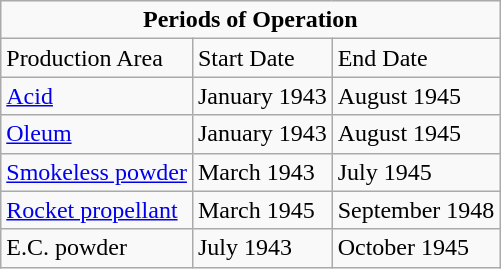<table class="wikitable">
<tr>
<td colspan=3 align=center><strong>Periods of Operation</strong></td>
</tr>
<tr>
<td>Production Area</td>
<td>Start Date</td>
<td>End Date</td>
</tr>
<tr>
<td><a href='#'>Acid</a></td>
<td>January 1943</td>
<td>August 1945</td>
</tr>
<tr>
<td><a href='#'>Oleum</a></td>
<td>January 1943</td>
<td>August 1945</td>
</tr>
<tr>
<td><a href='#'>Smokeless powder</a></td>
<td>March 1943</td>
<td>July 1945</td>
</tr>
<tr>
<td><a href='#'>Rocket propellant</a></td>
<td>March 1945</td>
<td>September 1948</td>
</tr>
<tr>
<td>E.C. powder</td>
<td>July 1943</td>
<td>October 1945</td>
</tr>
</table>
